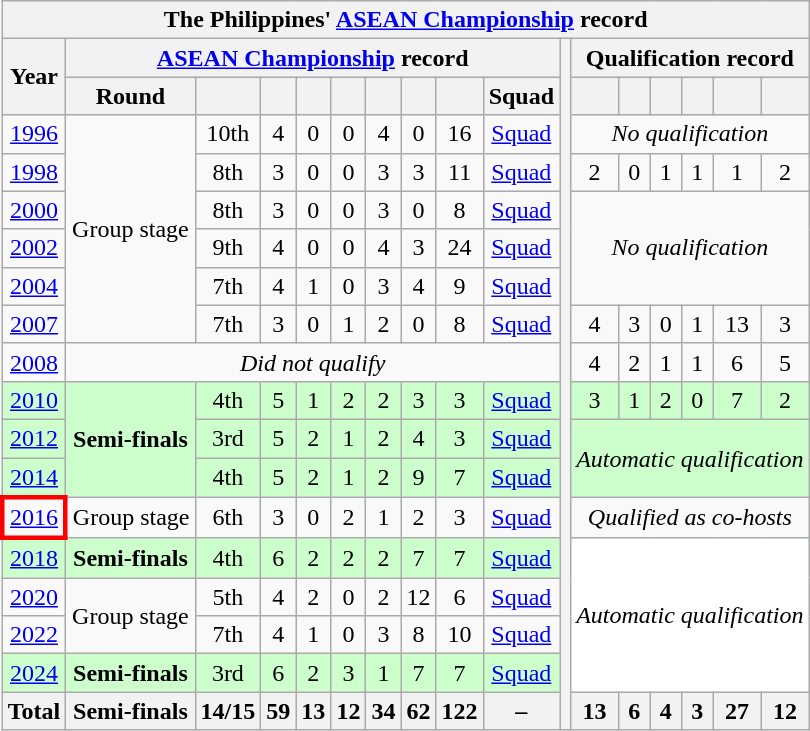<table class="wikitable collapsible collapsed" style="text-align: center; font-size:100%;">
<tr>
<th colspan=17>The Philippines' <a href='#'>ASEAN Championship</a> record</th>
</tr>
<tr>
<th rowspan=2>Year</th>
<th colspan=9><a href='#'>ASEAN Championship</a> record</th>
<th rowspan=18></th>
<th colspan=7>Qualification record</th>
</tr>
<tr>
<th>Round</th>
<th></th>
<th></th>
<th></th>
<th></th>
<th></th>
<th></th>
<th></th>
<th>Squad</th>
<th></th>
<th></th>
<th></th>
<th></th>
<th></th>
<th></th>
</tr>
<tr>
<td> <a href='#'>1996</a></td>
<td rowspan=6>Group stage</td>
<td>10th</td>
<td>4</td>
<td>0</td>
<td>0</td>
<td>4</td>
<td>0</td>
<td>16</td>
<td><a href='#'>Squad</a></td>
<td colspan=6><em>No qualification</em></td>
</tr>
<tr>
<td> <a href='#'>1998</a></td>
<td>8th</td>
<td>3</td>
<td>0</td>
<td>0</td>
<td>3</td>
<td>3</td>
<td>11</td>
<td><a href='#'>Squad</a></td>
<td>2</td>
<td>0</td>
<td>1</td>
<td>1</td>
<td>1</td>
<td>2</td>
</tr>
<tr>
<td> <a href='#'>2000</a></td>
<td>8th</td>
<td>3</td>
<td>0</td>
<td>0</td>
<td>3</td>
<td>0</td>
<td>8</td>
<td><a href='#'>Squad</a></td>
<td colspan=7 rowspan=3><em>No qualification</em></td>
</tr>
<tr>
<td>  <a href='#'>2002</a></td>
<td>9th</td>
<td>4</td>
<td>0</td>
<td>0</td>
<td>4</td>
<td>3</td>
<td>24</td>
<td><a href='#'>Squad</a></td>
</tr>
<tr>
<td>  <a href='#'>2004</a></td>
<td>7th</td>
<td>4</td>
<td>1</td>
<td>0</td>
<td>3</td>
<td>4</td>
<td>9</td>
<td><a href='#'>Squad</a></td>
</tr>
<tr>
<td>  <a href='#'>2007</a></td>
<td>7th</td>
<td>3</td>
<td>0</td>
<td>1</td>
<td>2</td>
<td>0</td>
<td>8</td>
<td><a href='#'>Squad</a></td>
<td>4</td>
<td>3</td>
<td>0</td>
<td>1</td>
<td>13</td>
<td>3</td>
</tr>
<tr>
<td>  <a href='#'>2008</a></td>
<td colspan=9><em>Did not qualify</em></td>
<td>4</td>
<td>2</td>
<td>1</td>
<td>1</td>
<td>6</td>
<td>5</td>
</tr>
<tr style="background:#cfc;">
<td>  <a href='#'>2010</a></td>
<td rowspan=3><strong>Semi-finals</strong></td>
<td>4th</td>
<td>5</td>
<td>1</td>
<td>2</td>
<td>2</td>
<td>3</td>
<td>3</td>
<td><a href='#'>Squad</a></td>
<td>3</td>
<td>1</td>
<td>2</td>
<td>0</td>
<td>7</td>
<td>2</td>
</tr>
<tr style="background:#cfc;">
<td>  <a href='#'>2012</a></td>
<td>3rd</td>
<td>5</td>
<td>2</td>
<td>1</td>
<td>2</td>
<td>4</td>
<td>3</td>
<td><a href='#'>Squad</a></td>
<td colspan=6 rowspan=2><em>Automatic qualification</em></td>
</tr>
<tr style="background:#cfc;">
<td>  <a href='#'>2014</a></td>
<td>4th</td>
<td>5</td>
<td>2</td>
<td>1</td>
<td>2</td>
<td>9</td>
<td>7</td>
<td><a href='#'>Squad</a></td>
</tr>
<tr>
<td style="border: 3px solid red">  <a href='#'>2016</a></td>
<td>Group stage</td>
<td>6th</td>
<td>3</td>
<td>0</td>
<td>2</td>
<td>1</td>
<td>2</td>
<td>3</td>
<td><a href='#'>Squad</a></td>
<td colspan=6><em>Qualified as co-hosts</em></td>
</tr>
<tr style="background:#cfc;">
<td> <a href='#'>2018</a></td>
<td><strong>Semi-finals</strong></td>
<td>4th</td>
<td>6</td>
<td>2</td>
<td>2</td>
<td>2</td>
<td>7</td>
<td>7</td>
<td><a href='#'>Squad</a></td>
<td colspan=6 rowspan=4 style="background:#FFFFFF;"><em>Automatic qualification</em></td>
</tr>
<tr>
<td> <a href='#'>2020</a></td>
<td rowspan=2>Group stage</td>
<td>5th</td>
<td>4</td>
<td>2</td>
<td>0</td>
<td>2</td>
<td>12</td>
<td>6</td>
<td><a href='#'>Squad</a></td>
</tr>
<tr>
<td> <a href='#'>2022</a></td>
<td>7th</td>
<td>4</td>
<td>1</td>
<td>0</td>
<td>3</td>
<td>8</td>
<td>10</td>
<td><a href='#'>Squad</a></td>
</tr>
<tr style="background:#cfc;">
<td> <a href='#'>2024</a></td>
<td><strong>Semi-finals</strong></td>
<td>3rd</td>
<td>6</td>
<td>2</td>
<td>3</td>
<td>1</td>
<td>7</td>
<td>7</td>
<td><a href='#'>Squad</a></td>
</tr>
<tr>
<th><strong>Total</strong></th>
<th><strong>Semi-finals</strong></th>
<th>14/15</th>
<th>59</th>
<th>13</th>
<th>12</th>
<th>34</th>
<th>62</th>
<th>122</th>
<th>–</th>
<th>13</th>
<th>6</th>
<th>4</th>
<th>3</th>
<th>27</th>
<th>12</th>
</tr>
</table>
